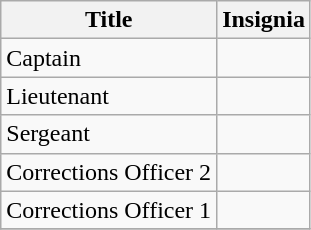<table class="wikitable">
<tr>
<th>Title</th>
<th>Insignia</th>
</tr>
<tr>
<td>Captain</td>
<td></td>
</tr>
<tr>
<td>Lieutenant</td>
<td></td>
</tr>
<tr>
<td>Sergeant</td>
<td></td>
</tr>
<tr>
<td>Corrections Officer 2</td>
<td></td>
</tr>
<tr>
<td>Corrections Officer 1</td>
<td></td>
</tr>
<tr>
</tr>
</table>
